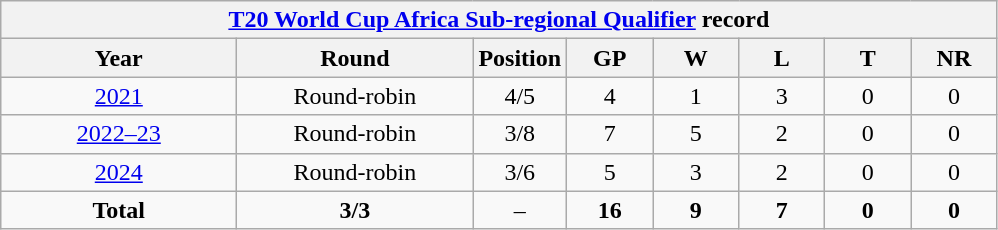<table class="wikitable" style="text-align: center; width=900px;">
<tr>
<th colspan=9><a href='#'>T20 World Cup Africa Sub-regional Qualifier</a> record</th>
</tr>
<tr>
<th width=150>Year</th>
<th width=150>Round</th>
<th width=50>Position</th>
<th width=50>GP</th>
<th width=50>W</th>
<th width=50>L</th>
<th width=50>T</th>
<th width=50>NR</th>
</tr>
<tr>
<td> <a href='#'>2021</a></td>
<td>Round-robin</td>
<td>4/5</td>
<td>4</td>
<td>1</td>
<td>3</td>
<td>0</td>
<td>0</td>
</tr>
<tr>
<td> <a href='#'>2022–23</a></td>
<td>Round-robin</td>
<td>3/8</td>
<td>7</td>
<td>5</td>
<td>2</td>
<td>0</td>
<td>0</td>
</tr>
<tr>
<td> <a href='#'>2024</a></td>
<td>Round-robin</td>
<td>3/6</td>
<td>5</td>
<td>3</td>
<td>2</td>
<td>0</td>
<td>0</td>
</tr>
<tr>
<td><strong>Total</strong></td>
<td><strong>3/3</strong></td>
<td>–</td>
<td><strong>16</strong></td>
<td><strong>9</strong></td>
<td><strong>7</strong></td>
<td><strong>0</strong></td>
<td><strong>0</strong></td>
</tr>
</table>
